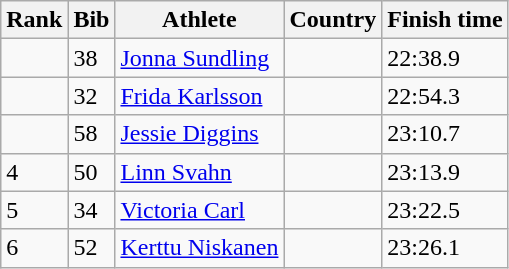<table class="wikitable sortable">
<tr>
<th>Rank</th>
<th>Bib</th>
<th>Athlete</th>
<th>Country</th>
<th>Finish time</th>
</tr>
<tr>
<td></td>
<td>38</td>
<td align="left"><a href='#'>Jonna Sundling</a></td>
<td align="left"></td>
<td>22:38.9</td>
</tr>
<tr>
<td></td>
<td>32</td>
<td align="left"><a href='#'>Frida Karlsson</a></td>
<td align="left"></td>
<td>22:54.3</td>
</tr>
<tr>
<td></td>
<td>58 </td>
<td align="left"><a href='#'>Jessie Diggins</a></td>
<td align="left"></td>
<td>23:10.7</td>
</tr>
<tr>
<td>4</td>
<td>50</td>
<td align="left"><a href='#'>Linn Svahn</a></td>
<td align="left"></td>
<td>23:13.9</td>
</tr>
<tr>
<td>5</td>
<td>34</td>
<td align="left"><a href='#'>Victoria Carl</a></td>
<td align="left"></td>
<td>23:22.5</td>
</tr>
<tr>
<td>6</td>
<td>52</td>
<td align="left"><a href='#'>Kerttu Niskanen</a></td>
<td align="left"></td>
<td>23:26.1</td>
</tr>
</table>
